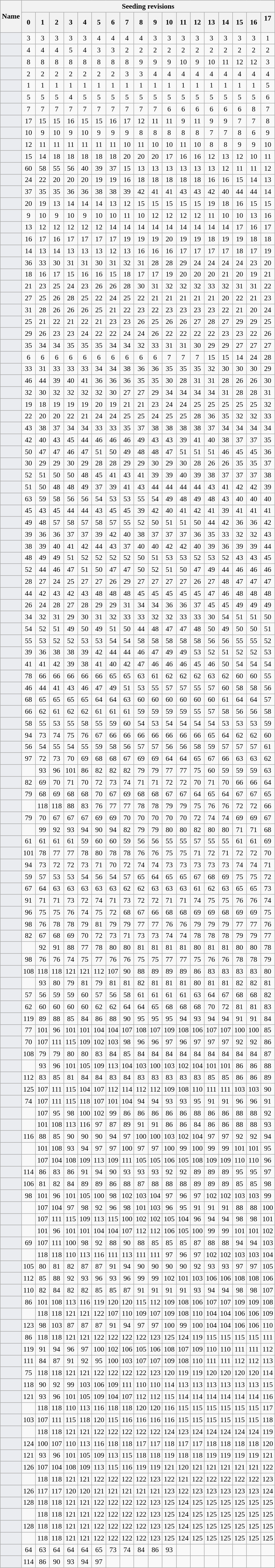<table class="wikitable sortable sticky-header-multi sort-under" style="text-align:center; font-size:90%">
<tr>
<th rowspan=2 style=text-align:center>Name</th>
<th colspan=18 style=text-align:center>Seeding revisions</th>
</tr>
<tr>
<th>0<br></th>
<th>1<br></th>
<th>2<br></th>
<th>3<br></th>
<th>4<br></th>
<th>5<br></th>
<th>6<br></th>
<th>7<br></th>
<th>8<br></th>
<th>9<br></th>
<th>10<br></th>
<th>11<br></th>
<th>12<br></th>
<th>13<br></th>
<th>14<br></th>
<th>15<br></th>
<th>16<br></th>
<th>17<br><br></th>
</tr>
<tr>
<td style="text-align:left; background:#eaecf0;" data-sort-value="Allen, Mark"></td>
<td>3</td>
<td>3</td>
<td>3</td>
<td>3</td>
<td>3</td>
<td>4</td>
<td>4</td>
<td>4</td>
<td>4</td>
<td>3</td>
<td>3</td>
<td>3</td>
<td>3</td>
<td>3</td>
<td>3</td>
<td>3</td>
<td>3</td>
<td>1</td>
</tr>
<tr>
<td style="text-align:left; background:#eaecf0;" data-sort-value="Trump, Judd"></td>
<td>4</td>
<td>4</td>
<td>4</td>
<td>5</td>
<td>4</td>
<td>3</td>
<td>3</td>
<td>2</td>
<td>2</td>
<td>2</td>
<td>2</td>
<td>2</td>
<td>2</td>
<td>2</td>
<td>2</td>
<td>2</td>
<td>2</td>
<td>2</td>
</tr>
<tr>
<td style="text-align:left; background:#eaecf0;" data-sort-value="Wilson, Kyren"></td>
<td>8</td>
<td>8</td>
<td>8</td>
<td>8</td>
<td>8</td>
<td>8</td>
<td>8</td>
<td>8</td>
<td>9</td>
<td>9</td>
<td>9</td>
<td>10</td>
<td>9</td>
<td>10</td>
<td>11</td>
<td>12</td>
<td>12</td>
<td>3</td>
</tr>
<tr>
<td style="text-align:left; background:#eaecf0;" data-sort-value="Brecel, Luca"></td>
<td>2</td>
<td>2</td>
<td>2</td>
<td>2</td>
<td>2</td>
<td>2</td>
<td>2</td>
<td>3</td>
<td>3</td>
<td>4</td>
<td>4</td>
<td>4</td>
<td>4</td>
<td>4</td>
<td>4</td>
<td>4</td>
<td>4</td>
<td>4</td>
</tr>
<tr>
<td style="text-align:left; background:#eaecf0;" data-sort-value="O'Sullivan, Ronnie"></td>
<td>1</td>
<td>1</td>
<td>1</td>
<td>1</td>
<td>1</td>
<td>1</td>
<td>1</td>
<td>1</td>
<td>1</td>
<td>1</td>
<td>1</td>
<td>1</td>
<td>1</td>
<td>1</td>
<td>1</td>
<td>1</td>
<td>1</td>
<td>5</td>
</tr>
<tr>
<td style="text-align:left; background:#eaecf0;" data-sort-value="Selby, Mark"></td>
<td>5</td>
<td>5</td>
<td>5</td>
<td>4</td>
<td>5</td>
<td>5</td>
<td>5</td>
<td>5</td>
<td>5</td>
<td>5</td>
<td>5</td>
<td>5</td>
<td>5</td>
<td>5</td>
<td>5</td>
<td>5</td>
<td>5</td>
<td>6</td>
</tr>
<tr>
<td style="text-align:left; background:#eaecf0;" data-sort-value="Murphy, Shaun"></td>
<td>7</td>
<td>7</td>
<td>7</td>
<td>7</td>
<td>7</td>
<td>7</td>
<td>7</td>
<td>7</td>
<td>7</td>
<td>7</td>
<td>6</td>
<td>6</td>
<td>6</td>
<td>6</td>
<td>6</td>
<td>6</td>
<td>8</td>
<td>7</td>
</tr>
<tr>
<td style="text-align:left; background:#eaecf0;" data-sort-value="Ding, Junhui"></td>
<td>17</td>
<td>15</td>
<td>15</td>
<td>16</td>
<td>15</td>
<td>15</td>
<td>16</td>
<td>17</td>
<td>12</td>
<td>11</td>
<td>11</td>
<td>9</td>
<td>11</td>
<td>9</td>
<td>9</td>
<td>7</td>
<td>7</td>
<td>8</td>
</tr>
<tr>
<td style="text-align:left; background:#eaecf0;" data-sort-value="Williams, Mark"></td>
<td>10</td>
<td>9</td>
<td>10</td>
<td>9</td>
<td>10</td>
<td>9</td>
<td>9</td>
<td>9</td>
<td>8</td>
<td>8</td>
<td>8</td>
<td>8</td>
<td>8</td>
<td>7</td>
<td>7</td>
<td>8</td>
<td>6</td>
<td>9</td>
</tr>
<tr>
<td style="text-align:left; background:#eaecf0;" data-sort-value="Carter, Ali"></td>
<td>12</td>
<td>11</td>
<td>11</td>
<td>11</td>
<td>11</td>
<td>11</td>
<td>11</td>
<td>10</td>
<td>11</td>
<td>10</td>
<td>10</td>
<td>11</td>
<td>10</td>
<td>8</td>
<td>8</td>
<td>9</td>
<td>9</td>
<td>10</td>
</tr>
<tr>
<td style="text-align:left; background:#eaecf0;" data-sort-value="Wilson, Gary"></td>
<td>15</td>
<td>14</td>
<td>18</td>
<td>18</td>
<td>18</td>
<td>18</td>
<td>18</td>
<td>20</td>
<td>20</td>
<td>20</td>
<td>17</td>
<td>16</td>
<td>16</td>
<td>12</td>
<td>13</td>
<td>12</td>
<td>10</td>
<td>11</td>
</tr>
<tr>
<td style="text-align:left; background:#eaecf0;" data-sort-value="Zhang, Anda"></td>
<td>60</td>
<td>58</td>
<td>55</td>
<td>56</td>
<td>40</td>
<td>39</td>
<td>37</td>
<td>15</td>
<td>13</td>
<td>13</td>
<td>13</td>
<td>13</td>
<td>13</td>
<td>13</td>
<td>12</td>
<td>11</td>
<td>11</td>
<td>12</td>
</tr>
<tr>
<td style="text-align:left; background:#eaecf0;" data-sort-value="Ford, Tom"></td>
<td>24</td>
<td>22</td>
<td>20</td>
<td>20</td>
<td>20</td>
<td>19</td>
<td>19</td>
<td>16</td>
<td>18</td>
<td>18</td>
<td>18</td>
<td>18</td>
<td>18</td>
<td>16</td>
<td>16</td>
<td>15</td>
<td>14</td>
<td>13</td>
</tr>
<tr>
<td style="text-align:left; background:#eaecf0;" data-sort-value="Jones, Jak"></td>
<td>37</td>
<td>35</td>
<td>35</td>
<td>36</td>
<td>36</td>
<td>38</td>
<td>38</td>
<td>39</td>
<td>42</td>
<td>41</td>
<td>41</td>
<td>43</td>
<td>43</td>
<td>42</td>
<td>40</td>
<td>44</td>
<td>44</td>
<td>14</td>
</tr>
<tr>
<td style="text-align:left; background:#eaecf0;" data-sort-value="Hawkins, Barry"></td>
<td>20</td>
<td>19</td>
<td>13</td>
<td>14</td>
<td>14</td>
<td>14</td>
<td>13</td>
<td>12</td>
<td>15</td>
<td>15</td>
<td>15</td>
<td>15</td>
<td>15</td>
<td>19</td>
<td>18</td>
<td>16</td>
<td>15</td>
<td>15</td>
</tr>
<tr>
<td style="text-align:left; background:#eaecf0;" data-sort-value="Higgins, John"></td>
<td>9</td>
<td>10</td>
<td>9</td>
<td>10</td>
<td>9</td>
<td>10</td>
<td>10</td>
<td>11</td>
<td>10</td>
<td>12</td>
<td>12</td>
<td>12</td>
<td>12</td>
<td>11</td>
<td>10</td>
<td>10</td>
<td>13</td>
<td>16</td>
</tr>
<tr>
<td style="text-align:left; background:#eaecf0;" data-sort-value="Milkins, Robert"></td>
<td>13</td>
<td>12</td>
<td>12</td>
<td>12</td>
<td>12</td>
<td>12</td>
<td>14</td>
<td>14</td>
<td>14</td>
<td>14</td>
<td>14</td>
<td>14</td>
<td>14</td>
<td>14</td>
<td>14</td>
<td>17</td>
<td>16</td>
<td>17</td>
</tr>
<tr>
<td style="text-align:left; background:#eaecf0;" data-sort-value="Day, Ryan"></td>
<td>16</td>
<td>17</td>
<td>16</td>
<td>17</td>
<td>17</td>
<td>17</td>
<td>17</td>
<td>19</td>
<td>19</td>
<td>19</td>
<td>20</td>
<td>19</td>
<td>19</td>
<td>18</td>
<td>19</td>
<td>19</td>
<td>18</td>
<td>18</td>
</tr>
<tr>
<td style="text-align:left; background:#eaecf0;" data-sort-value="Lisowski, Jack"></td>
<td>14</td>
<td>13</td>
<td>14</td>
<td>13</td>
<td>13</td>
<td>13</td>
<td>12</td>
<td>13</td>
<td>16</td>
<td>16</td>
<td>16</td>
<td>17</td>
<td>17</td>
<td>17</td>
<td>17</td>
<td>18</td>
<td>17</td>
<td>19</td>
</tr>
<tr>
<td style="text-align:left; background:#eaecf0;" data-sort-value="Si, Jiahui"></td>
<td>36</td>
<td>33</td>
<td>30</td>
<td>31</td>
<td>31</td>
<td>30</td>
<td>31</td>
<td>32</td>
<td>31</td>
<td>28</td>
<td>28</td>
<td>29</td>
<td>24</td>
<td>24</td>
<td>24</td>
<td>24</td>
<td>23</td>
<td>20</td>
</tr>
<tr>
<td style="text-align:left; background:#eaecf0;" data-sort-value="Vafaei, Hossein"></td>
<td>18</td>
<td>16</td>
<td>17</td>
<td>15</td>
<td>16</td>
<td>16</td>
<td>15</td>
<td>18</td>
<td>17</td>
<td>17</td>
<td>19</td>
<td>20</td>
<td>20</td>
<td>20</td>
<td>21</td>
<td>20</td>
<td>19</td>
<td>21</td>
</tr>
<tr>
<td style="text-align:left; background:#eaecf0;" data-sort-value="Gilbert, David"></td>
<td>21</td>
<td>23</td>
<td>25</td>
<td>24</td>
<td>23</td>
<td>26</td>
<td>26</td>
<td>28</td>
<td>30</td>
<td>31</td>
<td>32</td>
<td>32</td>
<td>32</td>
<td>33</td>
<td>32</td>
<td>31</td>
<td>31</td>
<td>22</td>
</tr>
<tr>
<td style="text-align:left; background:#eaecf0;" data-sort-value="Zhou, Yuelong"></td>
<td>27</td>
<td>25</td>
<td>26</td>
<td>28</td>
<td>25</td>
<td>22</td>
<td>24</td>
<td>25</td>
<td>22</td>
<td>21</td>
<td>21</td>
<td>21</td>
<td>21</td>
<td>21</td>
<td>20</td>
<td>22</td>
<td>21</td>
<td>23</td>
</tr>
<tr>
<td style="text-align:left; background:#eaecf0;" data-sort-value="Wakelin, Chris"></td>
<td>31</td>
<td>28</td>
<td>26</td>
<td>26</td>
<td>26</td>
<td>25</td>
<td>21</td>
<td>22</td>
<td>23</td>
<td>22</td>
<td>23</td>
<td>23</td>
<td>23</td>
<td>23</td>
<td>22</td>
<td>21</td>
<td>20</td>
<td>24</td>
</tr>
<tr>
<td style="text-align:left; background:#eaecf0;" data-sort-value="Bingham, Stuart"></td>
<td>25</td>
<td>21</td>
<td>22</td>
<td>21</td>
<td>22</td>
<td>21</td>
<td>23</td>
<td>23</td>
<td>26</td>
<td>25</td>
<td>26</td>
<td>26</td>
<td>27</td>
<td>28</td>
<td>27</td>
<td>29</td>
<td>29</td>
<td>25</td>
</tr>
<tr>
<td style="text-align:left; background:#eaecf0;" data-sort-value="Saengkham, Noppon"></td>
<td>29</td>
<td>26</td>
<td>23</td>
<td>23</td>
<td>24</td>
<td>22</td>
<td>22</td>
<td>24</td>
<td>24</td>
<td>26</td>
<td>22</td>
<td>22</td>
<td>22</td>
<td>22</td>
<td>23</td>
<td>23</td>
<td>22</td>
<td>26</td>
</tr>
<tr>
<td style="text-align:left; background:#eaecf0;" data-sort-value="Pang, Junxu"></td>
<td>35</td>
<td>34</td>
<td>34</td>
<td>35</td>
<td>35</td>
<td>35</td>
<td>34</td>
<td>34</td>
<td>32</td>
<td>33</td>
<td>31</td>
<td>31</td>
<td>30</td>
<td>29</td>
<td>29</td>
<td>27</td>
<td>27</td>
<td>27</td>
</tr>
<tr>
<td style="text-align:left; background:#eaecf0;" data-sort-value="Robertson, Neil"></td>
<td>6</td>
<td>6</td>
<td>6</td>
<td>6</td>
<td>6</td>
<td>6</td>
<td>6</td>
<td>6</td>
<td>6</td>
<td>6</td>
<td>7</td>
<td>7</td>
<td>7</td>
<td>15</td>
<td>15</td>
<td>14</td>
<td>24</td>
<td>28</td>
</tr>
<tr>
<td style="text-align:left; background:#eaecf0;" data-sort-value="O'Connor, Joe"></td>
<td>33</td>
<td>31</td>
<td>33</td>
<td>33</td>
<td>33</td>
<td>34</td>
<td>34</td>
<td>38</td>
<td>36</td>
<td>36</td>
<td>35</td>
<td>35</td>
<td>35</td>
<td>32</td>
<td>30</td>
<td>30</td>
<td>30</td>
<td>29</td>
</tr>
<tr>
<td style="text-align:left; background:#eaecf0;" data-sort-value="Lyu, Haotian"></td>
<td>46</td>
<td>44</td>
<td>39</td>
<td>40</td>
<td>41</td>
<td>36</td>
<td>36</td>
<td>36</td>
<td>35</td>
<td>35</td>
<td>30</td>
<td>28</td>
<td>31</td>
<td>31</td>
<td>28</td>
<td>26</td>
<td>26</td>
<td>30</td>
</tr>
<tr>
<td style="text-align:left; background:#eaecf0;" data-sort-value="Maguire, Stephen"></td>
<td>32</td>
<td>30</td>
<td>32</td>
<td>32</td>
<td>32</td>
<td>32</td>
<td>30</td>
<td>27</td>
<td>27</td>
<td>29</td>
<td>34</td>
<td>34</td>
<td>34</td>
<td>34</td>
<td>31</td>
<td>28</td>
<td>28</td>
<td>31</td>
</tr>
<tr>
<td style="text-align:left; background:#eaecf0;" data-sort-value="McGill, Anthony"></td>
<td>19</td>
<td>18</td>
<td>19</td>
<td>19</td>
<td>19</td>
<td>20</td>
<td>19</td>
<td>21</td>
<td>21</td>
<td>23</td>
<td>24</td>
<td>24</td>
<td>25</td>
<td>25</td>
<td>25</td>
<td>25</td>
<td>25</td>
<td>32</td>
</tr>
<tr>
<td style="text-align:left; background:#eaecf0;" data-sort-value="Walden, Ricky"></td>
<td>22</td>
<td>20</td>
<td>20</td>
<td>22</td>
<td>21</td>
<td>24</td>
<td>24</td>
<td>25</td>
<td>25</td>
<td>24</td>
<td>25</td>
<td>25</td>
<td>28</td>
<td>36</td>
<td>35</td>
<td>32</td>
<td>32</td>
<td>33</td>
</tr>
<tr>
<td style="text-align:left; background:#eaecf0;" data-sort-value="Xiao, Guodong"></td>
<td>43</td>
<td>38</td>
<td>37</td>
<td>34</td>
<td>34</td>
<td>33</td>
<td>33</td>
<td>35</td>
<td>37</td>
<td>38</td>
<td>38</td>
<td>38</td>
<td>38</td>
<td>37</td>
<td>34</td>
<td>34</td>
<td>34</td>
<td>34</td>
</tr>
<tr>
<td style="text-align:left; background:#eaecf0;" data-sort-value="Cao, Yupeng"></td>
<td>42</td>
<td>40</td>
<td>43</td>
<td>45</td>
<td>44</td>
<td>46</td>
<td>46</td>
<td>46</td>
<td>49</td>
<td>43</td>
<td>43</td>
<td>39</td>
<td>41</td>
<td>40</td>
<td>38</td>
<td>37</td>
<td>37</td>
<td>35</td>
</tr>
<tr>
<td style="text-align:left; background:#eaecf0;" data-sort-value="Williams, Robbie"></td>
<td>50</td>
<td>47</td>
<td>47</td>
<td>46</td>
<td>47</td>
<td>51</td>
<td>50</td>
<td>49</td>
<td>48</td>
<td>48</td>
<td>47</td>
<td>51</td>
<td>51</td>
<td>51</td>
<td>46</td>
<td>45</td>
<td>45</td>
<td>36</td>
</tr>
<tr>
<td style="text-align:left; background:#eaecf0;" data-sort-value="Selt, Matthew"></td>
<td>30</td>
<td>29</td>
<td>29</td>
<td>30</td>
<td>29</td>
<td>28</td>
<td>28</td>
<td>29</td>
<td>29</td>
<td>30</td>
<td>29</td>
<td>30</td>
<td>28</td>
<td>26</td>
<td>26</td>
<td>35</td>
<td>35</td>
<td>37</td>
</tr>
<tr>
<td style="text-align:left; background:#eaecf0;" data-sort-value="Yuan, Sijun"></td>
<td>52</td>
<td>51</td>
<td>50</td>
<td>50</td>
<td>48</td>
<td>45</td>
<td>41</td>
<td>43</td>
<td>41</td>
<td>39</td>
<td>39</td>
<td>40</td>
<td>39</td>
<td>38</td>
<td>37</td>
<td>37</td>
<td>37</td>
<td>38</td>
</tr>
<tr>
<td style="text-align:left; background:#eaecf0;" data-sort-value="Wu, Yize"></td>
<td>51</td>
<td>50</td>
<td>48</td>
<td>48</td>
<td>49</td>
<td>37</td>
<td>39</td>
<td>41</td>
<td>43</td>
<td>44</td>
<td>44</td>
<td>44</td>
<td>44</td>
<td>43</td>
<td>41</td>
<td>42</td>
<td>42</td>
<td>39</td>
</tr>
<tr>
<td style="text-align:left; background:#eaecf0;" data-sort-value="Dale, Dominic"></td>
<td>63</td>
<td>59</td>
<td>58</td>
<td>56</td>
<td>56</td>
<td>54</td>
<td>53</td>
<td>53</td>
<td>55</td>
<td>54</td>
<td>49</td>
<td>48</td>
<td>49</td>
<td>48</td>
<td>43</td>
<td>40</td>
<td>40</td>
<td>40</td>
</tr>
<tr>
<td style="text-align:left; background:#eaecf0;" data-sort-value="Jones, Jamie"></td>
<td>45</td>
<td>43</td>
<td>45</td>
<td>44</td>
<td>44</td>
<td>43</td>
<td>45</td>
<td>45</td>
<td>39</td>
<td>42</td>
<td>40</td>
<td>41</td>
<td>42</td>
<td>41</td>
<td>39</td>
<td>41</td>
<td>41</td>
<td>41</td>
</tr>
<tr>
<td style="text-align:left; background:#eaecf0;" data-sort-value="Slessor, Elliot"></td>
<td>49</td>
<td>48</td>
<td>57</td>
<td>58</td>
<td>57</td>
<td>58</td>
<td>57</td>
<td>55</td>
<td>52</td>
<td>50</td>
<td>51</td>
<td>51</td>
<td>50</td>
<td>44</td>
<td>42</td>
<td>36</td>
<td>36</td>
<td>42</td>
</tr>
<tr>
<td style="text-align:left; background:#eaecf0;" data-sort-value="Un-Nooh, Thepchaiya"></td>
<td>39</td>
<td>36</td>
<td>36</td>
<td>37</td>
<td>37</td>
<td>39</td>
<td>42</td>
<td>40</td>
<td>38</td>
<td>37</td>
<td>37</td>
<td>37</td>
<td>36</td>
<td>35</td>
<td>33</td>
<td>32</td>
<td>32</td>
<td>43</td>
</tr>
<tr>
<td style="text-align:left; background:#eaecf0;" data-sort-value="Brown, Jordan"></td>
<td>38</td>
<td>39</td>
<td>40</td>
<td>41</td>
<td>42</td>
<td>44</td>
<td>43</td>
<td>37</td>
<td>40</td>
<td>40</td>
<td>42</td>
<td>42</td>
<td>40</td>
<td>39</td>
<td>36</td>
<td>39</td>
<td>39</td>
<td>44</td>
</tr>
<tr>
<td style="text-align:left; background:#eaecf0;" data-sort-value="Page, Jackson"></td>
<td>48</td>
<td>49</td>
<td>49</td>
<td>51</td>
<td>52</td>
<td>52</td>
<td>52</td>
<td>52</td>
<td>50</td>
<td>51</td>
<td>53</td>
<td>53</td>
<td>52</td>
<td>53</td>
<td>52</td>
<td>43</td>
<td>43</td>
<td>45</td>
</tr>
<tr>
<td style="text-align:left; background:#eaecf0;" data-sort-value="Craigie, Sam"></td>
<td>52</td>
<td>44</td>
<td>46</td>
<td>47</td>
<td>51</td>
<td>50</td>
<td>47</td>
<td>47</td>
<td>50</td>
<td>52</td>
<td>51</td>
<td>50</td>
<td>47</td>
<td>49</td>
<td>44</td>
<td>46</td>
<td>46</td>
<td>46</td>
</tr>
<tr>
<td style="text-align:left; background:#eaecf0;" data-sort-value="Perry, Joe"></td>
<td>28</td>
<td>27</td>
<td>24</td>
<td>25</td>
<td>27</td>
<td>27</td>
<td>26</td>
<td>29</td>
<td>27</td>
<td>27</td>
<td>27</td>
<td>27</td>
<td>26</td>
<td>27</td>
<td>48</td>
<td>47</td>
<td>47</td>
<td>47</td>
</tr>
<tr>
<td style="text-align:left; background:#eaecf0;" data-sort-value="Stevens, Matthew"></td>
<td>44</td>
<td>42</td>
<td>43</td>
<td>42</td>
<td>43</td>
<td>48</td>
<td>48</td>
<td>48</td>
<td>45</td>
<td>45</td>
<td>45</td>
<td>45</td>
<td>45</td>
<td>47</td>
<td>46</td>
<td>48</td>
<td>48</td>
<td>48</td>
</tr>
<tr>
<td style="text-align:left; background:#eaecf0;" data-sort-value="Robertson, Jimmy"></td>
<td>26</td>
<td>24</td>
<td>28</td>
<td>27</td>
<td>28</td>
<td>29</td>
<td>29</td>
<td>31</td>
<td>34</td>
<td>34</td>
<td>36</td>
<td>36</td>
<td>37</td>
<td>45</td>
<td>45</td>
<td>49</td>
<td>49</td>
<td>49</td>
</tr>
<tr>
<td style="text-align:left; background:#eaecf0;" data-sort-value="Fan, Zhengyi"></td>
<td>34</td>
<td>32</td>
<td>31</td>
<td>29</td>
<td>30</td>
<td>31</td>
<td>32</td>
<td>33</td>
<td>33</td>
<td>32</td>
<td>32</td>
<td>33</td>
<td>33</td>
<td>30</td>
<td>54</td>
<td>51</td>
<td>51</td>
<td>50</td>
</tr>
<tr>
<td style="text-align:left; background:#eaecf0;" data-sort-value="Donaldson, Scott"></td>
<td>54</td>
<td>52</td>
<td>51</td>
<td>49</td>
<td>50</td>
<td>49</td>
<td>51</td>
<td>50</td>
<td>44</td>
<td>48</td>
<td>47</td>
<td>47</td>
<td>48</td>
<td>50</td>
<td>49</td>
<td>50</td>
<td>50</td>
<td>51</td>
</tr>
<tr>
<td style="text-align:left; background:#eaecf0;" data-sort-value="Tian, Pengfei"></td>
<td>55</td>
<td>53</td>
<td>52</td>
<td>52</td>
<td>53</td>
<td>53</td>
<td>54</td>
<td>54</td>
<td>58</td>
<td>58</td>
<td>58</td>
<td>58</td>
<td>58</td>
<td>56</td>
<td>56</td>
<td>55</td>
<td>55</td>
<td>52</td>
</tr>
<tr>
<td style="text-align:left; background:#eaecf0;" data-sort-value="Hamilton, Anthony"></td>
<td>39</td>
<td>36</td>
<td>38</td>
<td>38</td>
<td>39</td>
<td>42</td>
<td>44</td>
<td>44</td>
<td>46</td>
<td>47</td>
<td>49</td>
<td>49</td>
<td>53</td>
<td>52</td>
<td>51</td>
<td>52</td>
<td>52</td>
<td>53</td>
</tr>
<tr>
<td style="text-align:left; background:#eaecf0;" data-sort-value="Dott, Graeme"></td>
<td>41</td>
<td>41</td>
<td>42</td>
<td>39</td>
<td>38</td>
<td>41</td>
<td>40</td>
<td>42</td>
<td>47</td>
<td>46</td>
<td>46</td>
<td>46</td>
<td>45</td>
<td>46</td>
<td>50</td>
<td>54</td>
<td>54</td>
<td>54</td>
</tr>
<tr>
<td style="text-align:left; background:#eaecf0;" data-sort-value="White, Michael"></td>
<td>78</td>
<td>66</td>
<td>66</td>
<td>66</td>
<td>66</td>
<td>66</td>
<td>65</td>
<td>65</td>
<td>63</td>
<td>61</td>
<td>62</td>
<td>62</td>
<td>62</td>
<td>63</td>
<td>62</td>
<td>60</td>
<td>60</td>
<td>55</td>
</tr>
<tr>
<td style="text-align:left; background:#eaecf0;" data-sort-value="Woollaston, Ben"></td>
<td>46</td>
<td>44</td>
<td>41</td>
<td>43</td>
<td>46</td>
<td>47</td>
<td>49</td>
<td>51</td>
<td>53</td>
<td>55</td>
<td>57</td>
<td>57</td>
<td>55</td>
<td>57</td>
<td>60</td>
<td>58</td>
<td>58</td>
<td>56</td>
</tr>
<tr>
<td style="text-align:left; background:#eaecf0;" data-sort-value="Davis, Mark"></td>
<td>68</td>
<td>65</td>
<td>65</td>
<td>65</td>
<td>65</td>
<td>64</td>
<td>64</td>
<td>63</td>
<td>60</td>
<td>60</td>
<td>60</td>
<td>60</td>
<td>60</td>
<td>60</td>
<td>61</td>
<td>64</td>
<td>64</td>
<td>57</td>
</tr>
<tr>
<td style="text-align:left; background:#eaecf0;" data-sort-value="Xu, Si"></td>
<td>66</td>
<td>62</td>
<td>61</td>
<td>62</td>
<td>62</td>
<td>61</td>
<td>61</td>
<td>61</td>
<td>59</td>
<td>59</td>
<td>59</td>
<td>59</td>
<td>55</td>
<td>57</td>
<td>58</td>
<td>56</td>
<td>56</td>
<td>58</td>
</tr>
<tr>
<td style="text-align:left; background:#eaecf0;" data-sort-value="Clarke, Jamie"></td>
<td>58</td>
<td>55</td>
<td>53</td>
<td>55</td>
<td>58</td>
<td>55</td>
<td>59</td>
<td>60</td>
<td>54</td>
<td>53</td>
<td>54</td>
<td>54</td>
<td>54</td>
<td>54</td>
<td>53</td>
<td>53</td>
<td>53</td>
<td>59</td>
</tr>
<tr>
<td style="text-align:left; background:#eaecf0;" data-sort-value="Hill, Aaron"></td>
<td>94</td>
<td>73</td>
<td>74</td>
<td>75</td>
<td>76</td>
<td>67</td>
<td>66</td>
<td>66</td>
<td>66</td>
<td>66</td>
<td>66</td>
<td>66</td>
<td>66</td>
<td>65</td>
<td>64</td>
<td>62</td>
<td>62</td>
<td>60</td>
</tr>
<tr>
<td style="text-align:left; background:#eaecf0;" data-sort-value="Grace, David"></td>
<td>56</td>
<td>54</td>
<td>55</td>
<td>54</td>
<td>55</td>
<td>59</td>
<td>58</td>
<td>56</td>
<td>57</td>
<td>57</td>
<td>56</td>
<td>56</td>
<td>58</td>
<td>59</td>
<td>57</td>
<td>57</td>
<td>57</td>
<td>61</td>
</tr>
<tr>
<td style="text-align:left; background:#eaecf0;" data-sort-value="Lam, Sanderson"></td>
<td>97</td>
<td>72</td>
<td>73</td>
<td>70</td>
<td>69</td>
<td>68</td>
<td>68</td>
<td>67</td>
<td>69</td>
<td>69</td>
<td>64</td>
<td>64</td>
<td>65</td>
<td>67</td>
<td>66</td>
<td>63</td>
<td>63</td>
<td>62</td>
</tr>
<tr>
<td style="text-align:left; background:#eaecf0;" data-sort-value="O'Donnell, Martin"></td>
<td></td>
<td>93</td>
<td>96</td>
<td>101</td>
<td>86</td>
<td>82</td>
<td>82</td>
<td>82</td>
<td>79</td>
<td>79</td>
<td>77</td>
<td>77</td>
<td>75</td>
<td>60</td>
<td>59</td>
<td>59</td>
<td>59</td>
<td>63</td>
</tr>
<tr>
<td style="text-align:left; background:#eaecf0;" data-sort-value="Lilley, David"></td>
<td>82</td>
<td>69</td>
<td>70</td>
<td>71</td>
<td>70</td>
<td>72</td>
<td>73</td>
<td>74</td>
<td>71</td>
<td>71</td>
<td>72</td>
<td>72</td>
<td>70</td>
<td>71</td>
<td>70</td>
<td>66</td>
<td>66</td>
<td>64</td>
</tr>
<tr>
<td style="text-align:left; background:#eaecf0;" data-sort-value="Leclercq, Julien"></td>
<td>79</td>
<td>68</td>
<td>69</td>
<td>68</td>
<td>68</td>
<td>70</td>
<td>67</td>
<td>69</td>
<td>68</td>
<td>68</td>
<td>67</td>
<td>67</td>
<td>64</td>
<td>65</td>
<td>64</td>
<td>67</td>
<td>67</td>
<td>65</td>
</tr>
<tr>
<td style="text-align:left; background:#eaecf0;" data-sort-value="He, Guoqiang"></td>
<td></td>
<td>118</td>
<td>118</td>
<td>88</td>
<td>83</td>
<td>76</td>
<td>77</td>
<td>77</td>
<td>78</td>
<td>78</td>
<td>79</td>
<td>79</td>
<td>75</td>
<td>76</td>
<td>76</td>
<td>72</td>
<td>72</td>
<td>66</td>
</tr>
<tr>
<td style="text-align:left; background:#eaecf0;" data-sort-value="Hugill, Ashley"></td>
<td>79</td>
<td>70</td>
<td>67</td>
<td>67</td>
<td>67</td>
<td>69</td>
<td>69</td>
<td>70</td>
<td>70</td>
<td>70</td>
<td>70</td>
<td>70</td>
<td>72</td>
<td>74</td>
<td>74</td>
<td>69</td>
<td>69</td>
<td>67</td>
</tr>
<tr>
<td style="text-align:left; background:#eaecf0;" data-sort-value="Wells, Daniel"></td>
<td></td>
<td>99</td>
<td>92</td>
<td>93</td>
<td>94</td>
<td>90</td>
<td>94</td>
<td>82</td>
<td>79</td>
<td>79</td>
<td>80</td>
<td>80</td>
<td>82</td>
<td>80</td>
<td>80</td>
<td>71</td>
<td>71</td>
<td>68</td>
</tr>
<tr>
<td style="text-align:left; background:#eaecf0;" data-sort-value="Lines, Oliver"></td>
<td>61</td>
<td>61</td>
<td>61</td>
<td>61</td>
<td>59</td>
<td>60</td>
<td>60</td>
<td>59</td>
<td>56</td>
<td>56</td>
<td>55</td>
<td>55</td>
<td>57</td>
<td>55</td>
<td>55</td>
<td>61</td>
<td>61</td>
<td>69</td>
</tr>
<tr>
<td style="text-align:left; background:#eaecf0;" data-sort-value="Surety, Zak"></td>
<td>101</td>
<td>78</td>
<td>77</td>
<td>77</td>
<td>78</td>
<td>80</td>
<td>78</td>
<td>78</td>
<td>76</td>
<td>76</td>
<td>75</td>
<td>75</td>
<td>71</td>
<td>72</td>
<td>71</td>
<td>72</td>
<td>72</td>
<td>70</td>
</tr>
<tr>
<td style="text-align:left; background:#eaecf0;" data-sort-value="Mertens, Ben"></td>
<td>94</td>
<td>73</td>
<td>72</td>
<td>72</td>
<td>73</td>
<td>71</td>
<td>70</td>
<td>72</td>
<td>74</td>
<td>74</td>
<td>73</td>
<td>73</td>
<td>73</td>
<td>73</td>
<td>73</td>
<td>74</td>
<td>74</td>
<td>71</td>
</tr>
<tr>
<td style="text-align:left; background:#eaecf0;" data-sort-value="Hicks, Andy"></td>
<td>59</td>
<td>57</td>
<td>53</td>
<td>53</td>
<td>54</td>
<td>56</td>
<td>54</td>
<td>57</td>
<td>65</td>
<td>64</td>
<td>65</td>
<td>65</td>
<td>67</td>
<td>68</td>
<td>69</td>
<td>75</td>
<td>75</td>
<td>72</td>
</tr>
<tr>
<td style="text-align:left; background:#eaecf0;" data-sort-value="Joyce, Mark"></td>
<td>67</td>
<td>64</td>
<td>63</td>
<td>63</td>
<td>63</td>
<td>63</td>
<td>63</td>
<td>62</td>
<td>62</td>
<td>63</td>
<td>63</td>
<td>63</td>
<td>61</td>
<td>62</td>
<td>63</td>
<td>65</td>
<td>65</td>
<td>73</td>
</tr>
<tr>
<td style="text-align:left; background:#eaecf0;" data-sort-value="Cahill, James"></td>
<td>91</td>
<td>71</td>
<td>71</td>
<td>73</td>
<td>72</td>
<td>74</td>
<td>71</td>
<td>73</td>
<td>72</td>
<td>72</td>
<td>71</td>
<td>71</td>
<td>74</td>
<td>75</td>
<td>75</td>
<td>76</td>
<td>76</td>
<td>74</td>
</tr>
<tr>
<td style="text-align:left; background:#eaecf0;" data-sort-value="Emery, Dylan"></td>
<td>96</td>
<td>75</td>
<td>75</td>
<td>76</td>
<td>74</td>
<td>75</td>
<td>72</td>
<td>68</td>
<td>67</td>
<td>66</td>
<td>68</td>
<td>68</td>
<td>69</td>
<td>69</td>
<td>68</td>
<td>69</td>
<td>69</td>
<td>75</td>
</tr>
<tr>
<td style="text-align:left; background:#eaecf0;" data-sort-value="Kleckers, Lukas"></td>
<td>98</td>
<td>76</td>
<td>78</td>
<td>78</td>
<td>79</td>
<td>81</td>
<td>79</td>
<td>79</td>
<td>77</td>
<td>77</td>
<td>76</td>
<td>76</td>
<td>79</td>
<td>79</td>
<td>79</td>
<td>77</td>
<td>77</td>
<td>76</td>
</tr>
<tr>
<td style="text-align:left; background:#eaecf0;" data-sort-value="Astley, John"></td>
<td>82</td>
<td>67</td>
<td>68</td>
<td>69</td>
<td>70</td>
<td>72</td>
<td>73</td>
<td>71</td>
<td>73</td>
<td>73</td>
<td>74</td>
<td>74</td>
<td>78</td>
<td>78</td>
<td>78</td>
<td>79</td>
<td>79</td>
<td>77</td>
</tr>
<tr>
<td style="text-align:left; background:#eaecf0;" data-sort-value="Liu, Hongyu"></td>
<td></td>
<td>92</td>
<td>91</td>
<td>88</td>
<td>77</td>
<td>78</td>
<td>80</td>
<td>80</td>
<td>81</td>
<td>81</td>
<td>81</td>
<td>81</td>
<td>80</td>
<td>81</td>
<td>81</td>
<td>80</td>
<td>80</td>
<td>78</td>
</tr>
<tr>
<td style="text-align:left; background:#eaecf0;" data-sort-value="Doherty, Ken"></td>
<td>98</td>
<td>76</td>
<td>76</td>
<td>74</td>
<td>75</td>
<td>77</td>
<td>76</td>
<td>76</td>
<td>75</td>
<td>75</td>
<td>77</td>
<td>77</td>
<td>75</td>
<td>76</td>
<td>76</td>
<td>78</td>
<td>78</td>
<td>79</td>
</tr>
<tr>
<td style="text-align:left; background:#eaecf0;" data-sort-value="Fu, Marco"></td>
<td>108</td>
<td>118</td>
<td>118</td>
<td>121</td>
<td>121</td>
<td>112</td>
<td>107</td>
<td>90</td>
<td>88</td>
<td>89</td>
<td>89</td>
<td>89</td>
<td>86</td>
<td>83</td>
<td>83</td>
<td>83</td>
<td>83</td>
<td>80</td>
</tr>
<tr>
<td style="text-align:left; background:#eaecf0;" data-sort-value="Carty, Ashley"></td>
<td></td>
<td>93</td>
<td>80</td>
<td>79</td>
<td>81</td>
<td>79</td>
<td>81</td>
<td>81</td>
<td>82</td>
<td>81</td>
<td>81</td>
<td>81</td>
<td>80</td>
<td>81</td>
<td>81</td>
<td>82</td>
<td>82</td>
<td>81</td>
</tr>
<tr>
<td style="text-align:left; background:#eaecf0;" data-sort-value="Highfield, Liam"></td>
<td>57</td>
<td>56</td>
<td>59</td>
<td>59</td>
<td>60</td>
<td>57</td>
<td>56</td>
<td>58</td>
<td>61</td>
<td>61</td>
<td>61</td>
<td>61</td>
<td>63</td>
<td>64</td>
<td>67</td>
<td>68</td>
<td>68</td>
<td>82</td>
</tr>
<tr>
<td style="text-align:left; background:#eaecf0;" data-sort-value="Gould, Martin"></td>
<td>62</td>
<td>60</td>
<td>60</td>
<td>60</td>
<td>60</td>
<td>62</td>
<td>62</td>
<td>64</td>
<td>64</td>
<td>65</td>
<td>68</td>
<td>68</td>
<td>68</td>
<td>70</td>
<td>72</td>
<td>81</td>
<td>81</td>
<td>83</td>
</tr>
<tr>
<td style="text-align:left; background:#eaecf0;" data-sort-value="Brown, Oliver"></td>
<td>119</td>
<td>89</td>
<td>88</td>
<td>85</td>
<td>84</td>
<td>86</td>
<td>88</td>
<td>90</td>
<td>95</td>
<td>95</td>
<td>95</td>
<td>94</td>
<td>93</td>
<td>94</td>
<td>94</td>
<td>91</td>
<td>91</td>
<td>84</td>
</tr>
<tr>
<td style="text-align:left; background:#eaecf0;" data-sort-value="Heathcote, Louis"></td>
<td>77</td>
<td>101</td>
<td>96</td>
<td>101</td>
<td>101</td>
<td>104</td>
<td>104</td>
<td>107</td>
<td>108</td>
<td>107</td>
<td>109</td>
<td>108</td>
<td>106</td>
<td>107</td>
<td>107</td>
<td>100</td>
<td>100</td>
<td>85</td>
</tr>
<tr>
<td style="text-align:left; background:#eaecf0;" data-sort-value="Carrington, Stuart"></td>
<td>70</td>
<td>107</td>
<td>111</td>
<td>115</td>
<td>109</td>
<td>102</td>
<td>103</td>
<td>98</td>
<td>96</td>
<td>96</td>
<td>97</td>
<td>96</td>
<td>97</td>
<td>97</td>
<td>97</td>
<td>92</td>
<td>92</td>
<td>86</td>
</tr>
<tr>
<td style="text-align:left; background:#eaecf0;" data-sort-value="Taylor, Allan"></td>
<td>108</td>
<td>79</td>
<td>79</td>
<td>80</td>
<td>80</td>
<td>83</td>
<td>84</td>
<td>85</td>
<td>84</td>
<td>84</td>
<td>84</td>
<td>84</td>
<td>84</td>
<td>84</td>
<td>84</td>
<td>84</td>
<td>84</td>
<td>87</td>
</tr>
<tr>
<td style="text-align:left; background:#eaecf0;" data-sort-value="Long, Zehuang"></td>
<td></td>
<td>93</td>
<td>96</td>
<td>101</td>
<td>105</td>
<td>109</td>
<td>113</td>
<td>104</td>
<td>103</td>
<td>100</td>
<td>103</td>
<td>102</td>
<td>104</td>
<td>101</td>
<td>101</td>
<td>86</td>
<td>86</td>
<td>88</td>
</tr>
<tr>
<td style="text-align:left; background:#eaecf0;" data-sort-value="Lawler, Rod"></td>
<td>112</td>
<td>83</td>
<td>85</td>
<td>81</td>
<td>84</td>
<td>84</td>
<td>83</td>
<td>84</td>
<td>83</td>
<td>83</td>
<td>83</td>
<td>83</td>
<td>83</td>
<td>85</td>
<td>85</td>
<td>86</td>
<td>86</td>
<td>89</td>
</tr>
<tr>
<td style="text-align:left; background:#eaecf0;" data-sort-value="Kendrick, Jenson"></td>
<td>125</td>
<td>107</td>
<td>111</td>
<td>115</td>
<td>104</td>
<td>107</td>
<td>112</td>
<td>114</td>
<td>112</td>
<td>112</td>
<td>109</td>
<td>108</td>
<td>110</td>
<td>111</td>
<td>111</td>
<td>103</td>
<td>103</td>
<td>90</td>
</tr>
<tr>
<td style="text-align:left; background:#eaecf0;" data-sort-value="Burns, Ian"></td>
<td>74</td>
<td>107</td>
<td>111</td>
<td>115</td>
<td>118</td>
<td>107</td>
<td>101</td>
<td>104</td>
<td>94</td>
<td>94</td>
<td>93</td>
<td>93</td>
<td>95</td>
<td>91</td>
<td>91</td>
<td>96</td>
<td>96</td>
<td>91</td>
</tr>
<tr>
<td style="text-align:left; background:#eaecf0;" data-sort-value="Muir, Ross"></td>
<td></td>
<td>107</td>
<td>95</td>
<td>98</td>
<td>100</td>
<td>102</td>
<td>99</td>
<td>86</td>
<td>86</td>
<td>86</td>
<td>86</td>
<td>86</td>
<td>88</td>
<td>86</td>
<td>86</td>
<td>88</td>
<td>88</td>
<td>92</td>
</tr>
<tr>
<td style="text-align:left; background:#eaecf0;" data-sort-value="Xing, Zihao"></td>
<td></td>
<td>101</td>
<td>108</td>
<td>113</td>
<td>116</td>
<td>97</td>
<td>87</td>
<td>89</td>
<td>91</td>
<td>91</td>
<td>86</td>
<td>86</td>
<td>84</td>
<td>86</td>
<td>86</td>
<td>88</td>
<td>88</td>
<td>93</td>
</tr>
<tr>
<td style="text-align:left; background:#eaecf0;" data-sort-value="Duffy, Adam"></td>
<td>116</td>
<td>88</td>
<td>85</td>
<td>90</td>
<td>90</td>
<td>90</td>
<td>94</td>
<td>97</td>
<td>100</td>
<td>100</td>
<td>103</td>
<td>102</td>
<td>104</td>
<td>97</td>
<td>97</td>
<td>92</td>
<td>92</td>
<td>94</td>
</tr>
<tr>
<td style="text-align:left; background:#eaecf0;" data-sort-value="Ma, Hailong"></td>
<td></td>
<td>101</td>
<td>108</td>
<td>93</td>
<td>94</td>
<td>97</td>
<td>97</td>
<td>100</td>
<td>97</td>
<td>97</td>
<td>100</td>
<td>99</td>
<td>100</td>
<td>99</td>
<td>99</td>
<td>101</td>
<td>101</td>
<td>95</td>
</tr>
<tr>
<td style="text-align:left; background:#eaecf0;" data-sort-value="Jiang, Jun"></td>
<td></td>
<td>107</td>
<td>104</td>
<td>108</td>
<td>109</td>
<td>113</td>
<td>109</td>
<td>111</td>
<td>105</td>
<td>105</td>
<td>106</td>
<td>105</td>
<td>108</td>
<td>109</td>
<td>109</td>
<td>110</td>
<td>110</td>
<td>96</td>
</tr>
<tr>
<td style="text-align:left; background:#eaecf0;" data-sort-value="Peng, Yisong"></td>
<td>114</td>
<td>86</td>
<td>83</td>
<td>86</td>
<td>91</td>
<td>94</td>
<td>90</td>
<td>93</td>
<td>93</td>
<td>93</td>
<td>92</td>
<td>92</td>
<td>89</td>
<td>89</td>
<td>89</td>
<td>95</td>
<td>95</td>
<td>97</td>
</tr>
<tr>
<td style="text-align:left; background:#eaecf0;" data-sort-value="O'Sullivan, Sean"></td>
<td>106</td>
<td>81</td>
<td>82</td>
<td>84</td>
<td>89</td>
<td>89</td>
<td>86</td>
<td>88</td>
<td>87</td>
<td>88</td>
<td>88</td>
<td>88</td>
<td>89</td>
<td>89</td>
<td>89</td>
<td>85</td>
<td>85</td>
<td>98</td>
</tr>
<tr>
<td style="text-align:left; background:#eaecf0;" data-sort-value="Burden, Alfie"></td>
<td>98</td>
<td>101</td>
<td>96</td>
<td>101</td>
<td>105</td>
<td>100</td>
<td>98</td>
<td>102</td>
<td>103</td>
<td>104</td>
<td>97</td>
<td>96</td>
<td>97</td>
<td>102</td>
<td>102</td>
<td>103</td>
<td>103</td>
<td>99</td>
</tr>
<tr>
<td style="text-align:left; background:#eaecf0;" data-sort-value="Chadha, Ishpreet Singh"></td>
<td></td>
<td>107</td>
<td>104</td>
<td>97</td>
<td>98</td>
<td>92</td>
<td>96</td>
<td>98</td>
<td>101</td>
<td>103</td>
<td>96</td>
<td>95</td>
<td>91</td>
<td>91</td>
<td>91</td>
<td>88</td>
<td>88</td>
<td>100</td>
</tr>
<tr>
<td style="text-align:left; background:#eaecf0;" data-sort-value="Pullen, Liam"></td>
<td></td>
<td>107</td>
<td>111</td>
<td>115</td>
<td>109</td>
<td>113</td>
<td>115</td>
<td>100</td>
<td>102</td>
<td>102</td>
<td>105</td>
<td>104</td>
<td>96</td>
<td>94</td>
<td>94</td>
<td>98</td>
<td>98</td>
<td>101</td>
</tr>
<tr>
<td style="text-align:left; background:#eaecf0;" data-sort-value="Higginson, Andrew"></td>
<td></td>
<td>101</td>
<td>96</td>
<td>101</td>
<td>101</td>
<td>104</td>
<td>104</td>
<td>107</td>
<td>112</td>
<td>112</td>
<td>106</td>
<td>105</td>
<td>100</td>
<td>99</td>
<td>99</td>
<td>101</td>
<td>101</td>
<td>102</td>
</tr>
<tr>
<td style="text-align:left; background:#eaecf0;" data-sort-value="Miah, Hammad"></td>
<td>69</td>
<td>107</td>
<td>111</td>
<td>100</td>
<td>98</td>
<td>92</td>
<td>88</td>
<td>90</td>
<td>88</td>
<td>85</td>
<td>85</td>
<td>85</td>
<td>87</td>
<td>88</td>
<td>88</td>
<td>94</td>
<td>94</td>
<td>103</td>
</tr>
<tr>
<td style="text-align:left; background:#eaecf0;" data-sort-value="Thor, Rory"></td>
<td></td>
<td>118</td>
<td>118</td>
<td>110</td>
<td>113</td>
<td>116</td>
<td>111</td>
<td>113</td>
<td>111</td>
<td>111</td>
<td>97</td>
<td>96</td>
<td>97</td>
<td>102</td>
<td>102</td>
<td>103</td>
<td>103</td>
<td>104</td>
</tr>
<tr>
<td style="text-align:left; background:#eaecf0;" data-sort-value="Lee, Andy"></td>
<td>105</td>
<td>80</td>
<td>81</td>
<td>82</td>
<td>87</td>
<td>87</td>
<td>91</td>
<td>94</td>
<td>90</td>
<td>90</td>
<td>90</td>
<td>90</td>
<td>92</td>
<td>93</td>
<td>93</td>
<td>97</td>
<td>97</td>
<td>105</td>
</tr>
<tr>
<td style="text-align:left; background:#eaecf0;" data-sort-value="Petrov, Andres"></td>
<td>112</td>
<td>85</td>
<td>88</td>
<td>92</td>
<td>93</td>
<td>96</td>
<td>93</td>
<td>96</td>
<td>99</td>
<td>99</td>
<td>102</td>
<td>101</td>
<td>103</td>
<td>106</td>
<td>106</td>
<td>108</td>
<td>108</td>
<td>106</td>
</tr>
<tr>
<td style="text-align:left; background:#eaecf0;" data-sort-value="Asif, Muhammad"></td>
<td>110</td>
<td>82</td>
<td>84</td>
<td>82</td>
<td>82</td>
<td>85</td>
<td>85</td>
<td>87</td>
<td>91</td>
<td>91</td>
<td>91</td>
<td>91</td>
<td>93</td>
<td>94</td>
<td>94</td>
<td>98</td>
<td>98</td>
<td>107</td>
</tr>
<tr>
<td style="text-align:left; background:#eaecf0;" data-sort-value="Ursenbacher, Alexander"></td>
<td>86</td>
<td>101</td>
<td>108</td>
<td>113</td>
<td>116</td>
<td>119</td>
<td>120</td>
<td>120</td>
<td>115</td>
<td>112</td>
<td>109</td>
<td>108</td>
<td>106</td>
<td>107</td>
<td>107</td>
<td>109</td>
<td>109</td>
<td>108</td>
</tr>
<tr>
<td style="text-align:left; background:#eaecf0;" data-sort-value="Moody, Stan"></td>
<td></td>
<td>118</td>
<td>118</td>
<td>121</td>
<td>121</td>
<td>122</td>
<td>107</td>
<td>110</td>
<td>109</td>
<td>107</td>
<td>109</td>
<td>108</td>
<td>110</td>
<td>104</td>
<td>104</td>
<td>106</td>
<td>106</td>
<td>109</td>
</tr>
<tr>
<td style="text-align:left; background:#eaecf0;" data-sort-value="O'Brien, Fergal"></td>
<td>123</td>
<td>98</td>
<td>103</td>
<td>87</td>
<td>87</td>
<td>87</td>
<td>91</td>
<td>94</td>
<td>97</td>
<td>97</td>
<td>100</td>
<td>99</td>
<td>100</td>
<td>104</td>
<td>104</td>
<td>106</td>
<td>106</td>
<td>110</td>
</tr>
<tr>
<td style="text-align:left; background:#eaecf0;" data-sort-value="Pagett, Andrew"></td>
<td>86</td>
<td>118</td>
<td>118</td>
<td>121</td>
<td>121</td>
<td>122</td>
<td>122</td>
<td>122</td>
<td>122</td>
<td>123</td>
<td>125</td>
<td>124</td>
<td>119</td>
<td>115</td>
<td>115</td>
<td>115</td>
<td>115</td>
<td>111</td>
</tr>
<tr>
<td style="text-align:left; background:#eaecf0;" data-sort-value="Ibrahim, Mohamed"></td>
<td>119</td>
<td>91</td>
<td>94</td>
<td>96</td>
<td>97</td>
<td>100</td>
<td>102</td>
<td>106</td>
<td>105</td>
<td>106</td>
<td>108</td>
<td>107</td>
<td>109</td>
<td>110</td>
<td>110</td>
<td>111</td>
<td>111</td>
<td>112</td>
</tr>
<tr>
<td style="text-align:left; background:#eaecf0;" data-sort-value="Iqbal, Asjad"></td>
<td>111</td>
<td>84</td>
<td>87</td>
<td>91</td>
<td>92</td>
<td>95</td>
<td>100</td>
<td>103</td>
<td>107</td>
<td>107</td>
<td>109</td>
<td>108</td>
<td>110</td>
<td>111</td>
<td>111</td>
<td>112</td>
<td>112</td>
<td>113</td>
</tr>
<tr>
<td style="text-align:left; background:#eaecf0;" data-sort-value="White, Jimmy"></td>
<td>75</td>
<td>118</td>
<td>118</td>
<td>121</td>
<td>121</td>
<td>122</td>
<td>122</td>
<td>122</td>
<td>122</td>
<td>123</td>
<td>120</td>
<td>119</td>
<td>119</td>
<td>120</td>
<td>120</td>
<td>120</td>
<td>120</td>
<td>114</td>
</tr>
<tr>
<td style="text-align:left; background:#eaecf0;" data-sort-value="Thomerson, Ryan"></td>
<td>118</td>
<td>90</td>
<td>92</td>
<td>99</td>
<td>103</td>
<td>106</td>
<td>109</td>
<td>111</td>
<td>110</td>
<td>110</td>
<td>114</td>
<td>113</td>
<td>113</td>
<td>113</td>
<td>113</td>
<td>113</td>
<td>113</td>
<td>115</td>
</tr>
<tr>
<td style="text-align:left; background:#eaecf0;" data-sort-value="Kazakov, Anton"></td>
<td>121</td>
<td>93</td>
<td>96</td>
<td>101</td>
<td>105</td>
<td>109</td>
<td>104</td>
<td>107</td>
<td>112</td>
<td>112</td>
<td>115</td>
<td>114</td>
<td>114</td>
<td>114</td>
<td>114</td>
<td>114</td>
<td>114</td>
<td>116</td>
</tr>
<tr>
<td style="text-align:left; background:#eaecf0;" data-sort-value="Graham, Liam"></td>
<td></td>
<td>118</td>
<td>118</td>
<td>110</td>
<td>113</td>
<td>116</td>
<td>118</td>
<td>118</td>
<td>120</td>
<td>120</td>
<td>116</td>
<td>115</td>
<td>115</td>
<td>115</td>
<td>115</td>
<td>115</td>
<td>115</td>
<td>117</td>
</tr>
<tr>
<td style="text-align:left; background:#eaecf0;" data-sort-value="Young, Dean"></td>
<td>103</td>
<td>107</td>
<td>111</td>
<td>115</td>
<td>118</td>
<td>120</td>
<td>115</td>
<td>116</td>
<td>116</td>
<td>116</td>
<td>116</td>
<td>115</td>
<td>115</td>
<td>115</td>
<td>115</td>
<td>115</td>
<td>115</td>
<td>118</td>
</tr>
<tr>
<td style="text-align:left; background:#eaecf0;" data-sort-value="Dorgham, Mostafa"></td>
<td></td>
<td>118</td>
<td>118</td>
<td>121</td>
<td>121</td>
<td>122</td>
<td>122</td>
<td>122</td>
<td>122</td>
<td>122</td>
<td>124</td>
<td>123</td>
<td>124</td>
<td>124</td>
<td>124</td>
<td>124</td>
<td>124</td>
<td>119</td>
</tr>
<tr>
<td style="text-align:left; background:#eaecf0;" data-sort-value="Nutcharut, Mink"></td>
<td>124</td>
<td>100</td>
<td>107</td>
<td>110</td>
<td>113</td>
<td>116</td>
<td>118</td>
<td>118</td>
<td>117</td>
<td>117</td>
<td>118</td>
<td>117</td>
<td>117</td>
<td>118</td>
<td>118</td>
<td>118</td>
<td>118</td>
<td>120</td>
</tr>
<tr>
<td style="text-align:left; background:#eaecf0;" data-sort-value="Jain, Himanshu"></td>
<td>121</td>
<td>93</td>
<td>96</td>
<td>101</td>
<td>105</td>
<td>109</td>
<td>113</td>
<td>115</td>
<td>118</td>
<td>118</td>
<td>119</td>
<td>118</td>
<td>118</td>
<td>119</td>
<td>119</td>
<td>119</td>
<td>119</td>
<td>121</td>
</tr>
<tr>
<td style="text-align:left; background:#eaecf0;" data-sort-value="Evans, Reanne"></td>
<td>126</td>
<td>107</td>
<td>104</td>
<td>108</td>
<td>109</td>
<td>113</td>
<td>115</td>
<td>116</td>
<td>119</td>
<td>119</td>
<td>121</td>
<td>120</td>
<td>121</td>
<td>121</td>
<td>121</td>
<td>121</td>
<td>121</td>
<td>122</td>
</tr>
<tr>
<td style="text-align:left; background:#eaecf0;" data-sort-value="Phetmalaikul, Manasawin"></td>
<td></td>
<td>118</td>
<td>118</td>
<td>121</td>
<td>121</td>
<td>122</td>
<td>122</td>
<td>122</td>
<td>122</td>
<td>123</td>
<td>122</td>
<td>121</td>
<td>122</td>
<td>122</td>
<td>122</td>
<td>122</td>
<td>122</td>
<td>123</td>
</tr>
<tr>
<td style="text-align:left; background:#eaecf0;" data-sort-value="Sarkis, Victor"></td>
<td>126</td>
<td>117</td>
<td>117</td>
<td>120</td>
<td>120</td>
<td>121</td>
<td>121</td>
<td>121</td>
<td>121</td>
<td>121</td>
<td>123</td>
<td>122</td>
<td>123</td>
<td>123</td>
<td>123</td>
<td>123</td>
<td>123</td>
<td>124</td>
</tr>
<tr>
<td style="text-align:left; background:#eaecf0;" data-sort-value="Kenna, Rebecca"></td>
<td>128</td>
<td>118</td>
<td>118</td>
<td>121</td>
<td>121</td>
<td>122</td>
<td>122</td>
<td>122</td>
<td>122</td>
<td>123</td>
<td>125</td>
<td>124</td>
<td>125</td>
<td>125</td>
<td>125</td>
<td>125</td>
<td>125</td>
<td>125</td>
</tr>
<tr>
<td style="text-align:left; background:#eaecf0;" data-sort-value="Siripaporn, Baipat"></td>
<td></td>
<td>118</td>
<td>118</td>
<td>121</td>
<td>121</td>
<td>122</td>
<td>122</td>
<td>122</td>
<td>122</td>
<td>123</td>
<td>125</td>
<td>124</td>
<td>125</td>
<td>125</td>
<td>125</td>
<td>125</td>
<td>125</td>
<td>125</td>
</tr>
<tr>
<td style="text-align:left; background:#eaecf0;" data-sort-value="Hendry, Stephen"></td>
<td>128</td>
<td>118</td>
<td>118</td>
<td>121</td>
<td>121</td>
<td>122</td>
<td>122</td>
<td>122</td>
<td>122</td>
<td>123</td>
<td>125</td>
<td>124</td>
<td>125</td>
<td>125</td>
<td>125</td>
<td>125</td>
<td>125</td>
<td>125</td>
</tr>
<tr>
<td style="text-align:left; background:#eaecf0;" data-sort-value="Elsayed, Ahmed Aly"></td>
<td></td>
<td>118</td>
<td>118</td>
<td>121</td>
<td>121</td>
<td>122</td>
<td>122</td>
<td>122</td>
<td>122</td>
<td>123</td>
<td>125</td>
<td>124</td>
<td>125</td>
<td>125</td>
<td>125</td>
<td>125</td>
<td>125</td>
<td>125</td>
</tr>
<tr>
<td style="text-align:left; background:#eaecf0;" data-sort-value="King, Mark"></td>
<td>64</td>
<td>63</td>
<td>64</td>
<td>64</td>
<td>64</td>
<td>65</td>
<td>73</td>
<td>74</td>
<td>84</td>
<td>86</td>
<td>93</td>
<td></td>
<td></td>
<td></td>
<td></td>
<td></td>
<td></td>
<td></td>
</tr>
<tr>
<td style="text-align:left; background:#eaecf0;" data-sort-value="Poomjaeng, Dechawat"></td>
<td>114</td>
<td>86</td>
<td>90</td>
<td>93</td>
<td>94</td>
<td>97</td>
<td></td>
<td></td>
<td></td>
<td></td>
<td></td>
<td></td>
<td></td>
<td></td>
<td></td>
<td></td>
<td></td>
<td></td>
</tr>
</table>
